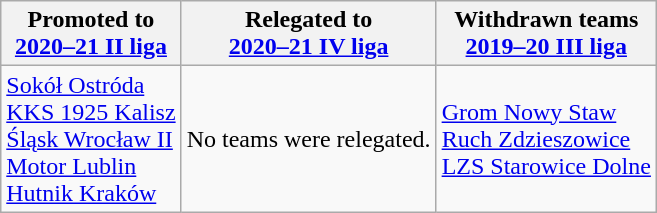<table class="wikitable">
<tr>
<th>Promoted to<br><a href='#'>2020–21 II liga</a></th>
<th>Relegated to<br><a href='#'>2020–21 IV liga</a></th>
<th>Withdrawn teams<br><a href='#'>2019–20 III liga</a></th>
</tr>
<tr>
<td> <a href='#'>Sokół Ostróda</a><br> <a href='#'>KKS 1925 Kalisz</a><br> <a href='#'>Śląsk Wrocław II</a><br> <a href='#'>Motor Lublin</a><br> <a href='#'>Hutnik Kraków</a></td>
<td>No teams were relegated.</td>
<td> <a href='#'>Grom Nowy Staw</a><br>  <a href='#'>Ruch Zdzieszowice</a><br>  <a href='#'>LZS Starowice Dolne</a></td>
</tr>
</table>
